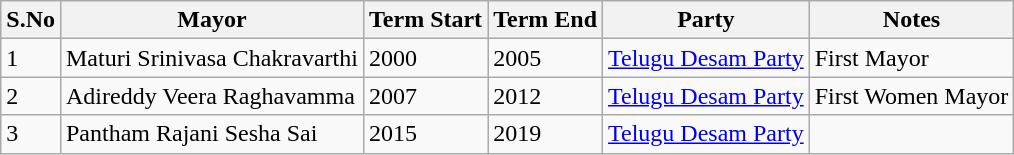<table class="wikitable">
<tr>
<th>S.No</th>
<th>Mayor</th>
<th>Term Start</th>
<th>Term End</th>
<th>Party</th>
<th>Notes</th>
</tr>
<tr>
<td>1</td>
<td>Maturi Srinivasa Chakravarthi</td>
<td>2000</td>
<td>2005</td>
<td><a href='#'>Telugu Desam Party</a></td>
<td>First Mayor</td>
</tr>
<tr>
<td>2</td>
<td>Adireddy Veera Raghavamma</td>
<td>2007</td>
<td>2012</td>
<td><a href='#'>Telugu Desam Party</a></td>
<td>First Women Mayor</td>
</tr>
<tr>
<td>3</td>
<td>Pantham Rajani Sesha Sai</td>
<td>2015</td>
<td>2019</td>
<td><a href='#'>Telugu Desam Party</a></td>
<td></td>
</tr>
</table>
